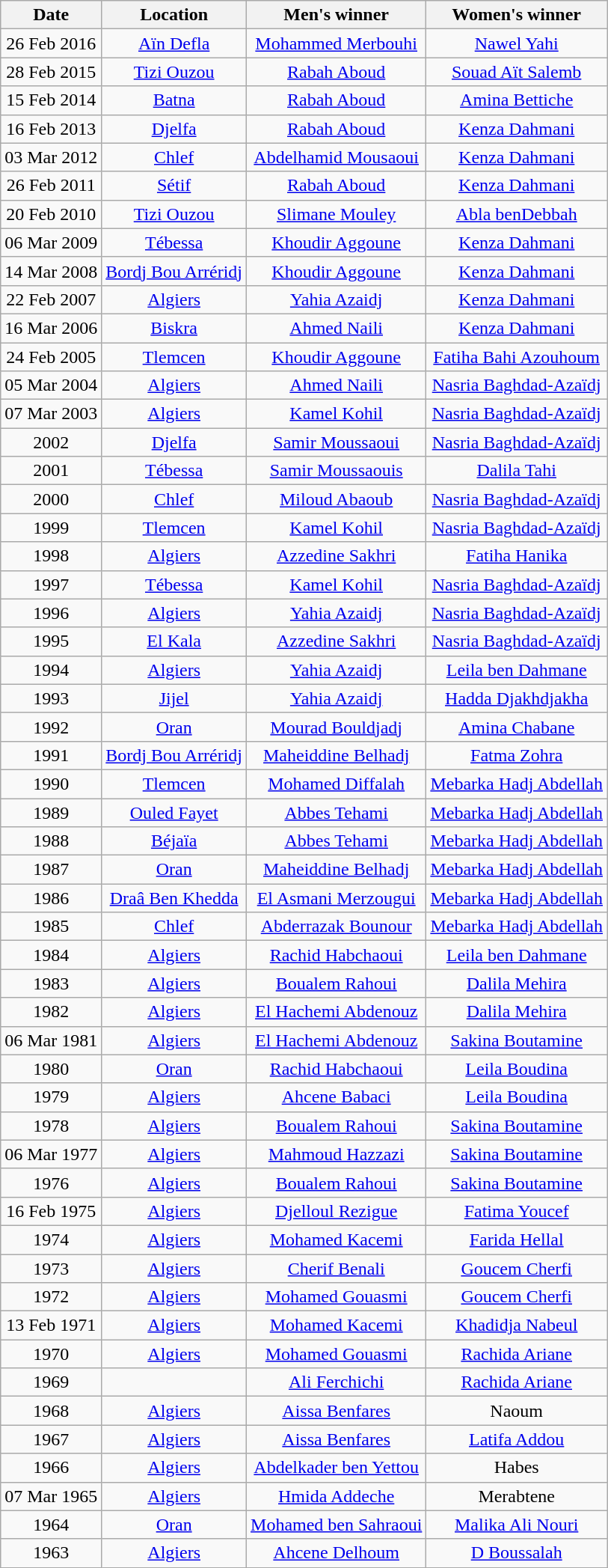<table class="wikitable" style="text-align:center">
<tr>
<th>Date</th>
<th>Location</th>
<th>Men's winner</th>
<th>Women's winner</th>
</tr>
<tr>
<td>26 Feb 2016</td>
<td><a href='#'>Aïn Defla</a></td>
<td><a href='#'>Mohammed Merbouhi</a></td>
<td><a href='#'>Nawel Yahi</a></td>
</tr>
<tr>
<td>28 Feb 2015</td>
<td><a href='#'>Tizi Ouzou</a></td>
<td><a href='#'>Rabah Aboud</a></td>
<td><a href='#'>Souad Aït Salemb</a></td>
</tr>
<tr>
<td>15 Feb 2014</td>
<td><a href='#'>Batna</a></td>
<td><a href='#'>Rabah Aboud</a></td>
<td><a href='#'>Amina Bettiche</a></td>
</tr>
<tr>
<td>16 Feb 2013</td>
<td><a href='#'>Djelfa</a></td>
<td><a href='#'>Rabah Aboud</a></td>
<td><a href='#'>Kenza Dahmani</a></td>
</tr>
<tr>
<td>03 Mar 2012</td>
<td><a href='#'>Chlef</a></td>
<td><a href='#'>Abdelhamid Mousaoui</a></td>
<td><a href='#'>Kenza Dahmani</a></td>
</tr>
<tr>
<td>26 Feb 2011</td>
<td><a href='#'>Sétif</a></td>
<td><a href='#'>Rabah Aboud</a></td>
<td><a href='#'>Kenza Dahmani</a></td>
</tr>
<tr>
<td>20 Feb 2010</td>
<td><a href='#'>Tizi Ouzou</a></td>
<td><a href='#'>Slimane Mouley</a></td>
<td><a href='#'>Abla benDebbah</a></td>
</tr>
<tr>
<td>06 Mar 2009</td>
<td><a href='#'>Tébessa</a></td>
<td><a href='#'>Khoudir Aggoune</a></td>
<td><a href='#'>Kenza Dahmani</a></td>
</tr>
<tr>
<td>14 Mar 2008</td>
<td><a href='#'>Bordj Bou Arréridj</a></td>
<td><a href='#'>Khoudir Aggoune</a></td>
<td><a href='#'>Kenza Dahmani</a></td>
</tr>
<tr>
<td>22 Feb 2007</td>
<td><a href='#'>Algiers</a></td>
<td><a href='#'>Yahia Azaidj</a></td>
<td><a href='#'>Kenza Dahmani</a></td>
</tr>
<tr>
<td>16 Mar 2006</td>
<td><a href='#'>Biskra</a></td>
<td><a href='#'>Ahmed Naili</a></td>
<td><a href='#'>Kenza Dahmani</a></td>
</tr>
<tr>
<td>24 Feb 2005</td>
<td><a href='#'>Tlemcen</a></td>
<td><a href='#'>Khoudir Aggoune</a></td>
<td><a href='#'>Fatiha Bahi Azouhoum</a></td>
</tr>
<tr>
<td>05 Mar 2004</td>
<td><a href='#'>Algiers</a></td>
<td><a href='#'>Ahmed Naili</a></td>
<td><a href='#'>Nasria Baghdad-Azaïdj</a></td>
</tr>
<tr>
<td>07 Mar 2003</td>
<td><a href='#'>Algiers</a></td>
<td><a href='#'>Kamel Kohil</a></td>
<td><a href='#'>Nasria Baghdad-Azaïdj</a></td>
</tr>
<tr>
<td>2002</td>
<td><a href='#'>Djelfa</a></td>
<td><a href='#'>Samir Moussaoui</a></td>
<td><a href='#'>Nasria Baghdad-Azaïdj</a></td>
</tr>
<tr>
<td>2001</td>
<td><a href='#'>Tébessa</a></td>
<td><a href='#'>Samir Moussaouis</a></td>
<td><a href='#'>Dalila Tahi</a></td>
</tr>
<tr>
<td>2000</td>
<td><a href='#'>Chlef</a></td>
<td><a href='#'>Miloud Abaoub</a></td>
<td><a href='#'>Nasria Baghdad-Azaïdj</a></td>
</tr>
<tr>
<td>1999</td>
<td><a href='#'>Tlemcen</a></td>
<td><a href='#'>Kamel Kohil</a></td>
<td><a href='#'>Nasria Baghdad-Azaïdj</a></td>
</tr>
<tr>
<td>1998</td>
<td><a href='#'>Algiers</a></td>
<td><a href='#'>Azzedine Sakhri</a></td>
<td><a href='#'>Fatiha Hanika</a></td>
</tr>
<tr>
<td>1997</td>
<td><a href='#'>Tébessa</a></td>
<td><a href='#'>Kamel Kohil</a></td>
<td><a href='#'>Nasria Baghdad-Azaïdj</a></td>
</tr>
<tr>
<td>1996</td>
<td><a href='#'>Algiers</a></td>
<td><a href='#'>Yahia Azaidj</a></td>
<td><a href='#'>Nasria Baghdad-Azaïdj</a></td>
</tr>
<tr>
<td>1995</td>
<td><a href='#'>El Kala</a></td>
<td><a href='#'>Azzedine Sakhri</a></td>
<td><a href='#'>Nasria Baghdad-Azaïdj</a></td>
</tr>
<tr>
<td>1994</td>
<td><a href='#'>Algiers</a></td>
<td><a href='#'>Yahia Azaidj</a></td>
<td><a href='#'>Leila ben Dahmane</a></td>
</tr>
<tr>
<td>1993</td>
<td><a href='#'>Jijel</a></td>
<td><a href='#'>Yahia Azaidj</a></td>
<td><a href='#'>Hadda Djakhdjakha</a></td>
</tr>
<tr>
<td>1992</td>
<td><a href='#'>Oran</a></td>
<td><a href='#'>Mourad Bouldjadj</a></td>
<td><a href='#'>Amina Chabane</a></td>
</tr>
<tr>
<td>1991</td>
<td><a href='#'>Bordj Bou Arréridj</a></td>
<td><a href='#'>Maheiddine Belhadj</a></td>
<td><a href='#'>Fatma Zohra</a></td>
</tr>
<tr>
<td>1990</td>
<td><a href='#'>Tlemcen</a></td>
<td><a href='#'>Mohamed Diffalah</a></td>
<td><a href='#'>Mebarka Hadj Abdellah</a></td>
</tr>
<tr>
<td>1989</td>
<td><a href='#'>Ouled Fayet</a></td>
<td><a href='#'>Abbes Tehami</a></td>
<td><a href='#'>Mebarka Hadj Abdellah</a></td>
</tr>
<tr>
<td>1988</td>
<td><a href='#'>Béjaïa</a></td>
<td><a href='#'>Abbes Tehami</a></td>
<td><a href='#'>Mebarka Hadj Abdellah</a></td>
</tr>
<tr>
<td>1987</td>
<td><a href='#'>Oran</a></td>
<td><a href='#'>Maheiddine Belhadj</a></td>
<td><a href='#'>Mebarka Hadj Abdellah</a></td>
</tr>
<tr>
<td>1986</td>
<td><a href='#'>Draâ Ben Khedda</a></td>
<td><a href='#'>El Asmani Merzougui</a></td>
<td><a href='#'>Mebarka Hadj Abdellah</a></td>
</tr>
<tr>
<td>1985</td>
<td><a href='#'>Chlef</a></td>
<td><a href='#'>Abderrazak Bounour</a></td>
<td><a href='#'>Mebarka Hadj Abdellah</a></td>
</tr>
<tr>
<td>1984</td>
<td><a href='#'>Algiers</a></td>
<td><a href='#'>Rachid Habchaoui</a></td>
<td><a href='#'>Leila ben Dahmane</a></td>
</tr>
<tr>
<td>1983</td>
<td><a href='#'>Algiers</a></td>
<td><a href='#'>Boualem Rahoui</a></td>
<td><a href='#'>Dalila Mehira</a></td>
</tr>
<tr>
<td>1982</td>
<td><a href='#'>Algiers</a></td>
<td><a href='#'>El Hachemi Abdenouz</a></td>
<td><a href='#'>Dalila Mehira</a></td>
</tr>
<tr>
<td>06 Mar 1981</td>
<td><a href='#'>Algiers</a></td>
<td><a href='#'>El Hachemi Abdenouz</a></td>
<td><a href='#'>Sakina Boutamine</a></td>
</tr>
<tr>
<td>1980</td>
<td><a href='#'>Oran</a></td>
<td><a href='#'>Rachid Habchaoui</a></td>
<td><a href='#'>Leila Boudina</a></td>
</tr>
<tr>
<td>1979</td>
<td><a href='#'>Algiers</a></td>
<td><a href='#'>Ahcene Babaci</a></td>
<td><a href='#'>Leila Boudina</a></td>
</tr>
<tr>
<td>1978</td>
<td><a href='#'>Algiers</a></td>
<td><a href='#'>Boualem Rahoui</a></td>
<td><a href='#'>Sakina Boutamine</a></td>
</tr>
<tr>
<td>06 Mar 1977</td>
<td><a href='#'>Algiers</a></td>
<td><a href='#'>Mahmoud Hazzazi</a></td>
<td><a href='#'>Sakina Boutamine</a></td>
</tr>
<tr>
<td>1976</td>
<td><a href='#'>Algiers</a></td>
<td><a href='#'>Boualem Rahoui</a></td>
<td><a href='#'>Sakina Boutamine</a></td>
</tr>
<tr>
<td>16 Feb 1975</td>
<td><a href='#'>Algiers</a></td>
<td><a href='#'>Djelloul Rezigue</a></td>
<td><a href='#'>Fatima Youcef</a></td>
</tr>
<tr>
<td>1974</td>
<td><a href='#'>Algiers</a></td>
<td><a href='#'>Mohamed Kacemi</a></td>
<td><a href='#'>Farida Hellal</a></td>
</tr>
<tr>
<td>1973</td>
<td><a href='#'>Algiers</a></td>
<td><a href='#'>Cherif Benali</a></td>
<td><a href='#'>Goucem Cherfi</a></td>
</tr>
<tr>
<td>1972</td>
<td><a href='#'>Algiers</a></td>
<td><a href='#'>Mohamed Gouasmi</a></td>
<td><a href='#'>Goucem Cherfi</a></td>
</tr>
<tr>
<td>13 Feb 1971</td>
<td><a href='#'>Algiers</a></td>
<td><a href='#'>Mohamed Kacemi</a></td>
<td><a href='#'>Khadidja Nabeul</a></td>
</tr>
<tr>
<td>1970</td>
<td><a href='#'>Algiers</a></td>
<td><a href='#'>Mohamed Gouasmi</a></td>
<td><a href='#'>Rachida Ariane</a></td>
</tr>
<tr>
<td>1969</td>
<td></td>
<td><a href='#'>Ali Ferchichi</a></td>
<td><a href='#'>Rachida Ariane</a></td>
</tr>
<tr>
<td>1968</td>
<td><a href='#'>Algiers</a></td>
<td><a href='#'>Aissa Benfares</a></td>
<td>Naoum</td>
</tr>
<tr>
<td>1967</td>
<td><a href='#'>Algiers</a></td>
<td><a href='#'>Aissa Benfares</a></td>
<td><a href='#'>Latifa Addou</a></td>
</tr>
<tr>
<td>1966</td>
<td><a href='#'>Algiers</a></td>
<td><a href='#'>Abdelkader ben Yettou</a></td>
<td>Habes</td>
</tr>
<tr>
<td>07 Mar 1965</td>
<td><a href='#'>Algiers</a></td>
<td><a href='#'>Hmida Addeche</a></td>
<td>Merabtene</td>
</tr>
<tr>
<td>1964</td>
<td><a href='#'>Oran</a></td>
<td><a href='#'>Mohamed ben Sahraoui</a></td>
<td><a href='#'>Malika Ali Nouri</a></td>
</tr>
<tr>
<td>1963</td>
<td><a href='#'>Algiers</a></td>
<td><a href='#'>Ahcene Delhoum</a></td>
<td><a href='#'>D Boussalah</a></td>
</tr>
</table>
